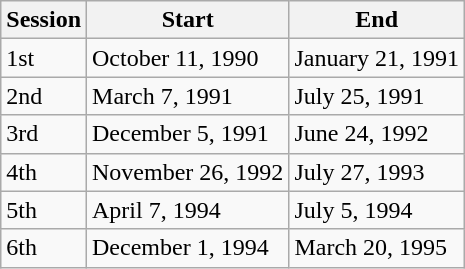<table class="wikitable">
<tr>
<th>Session</th>
<th>Start</th>
<th>End</th>
</tr>
<tr>
<td>1st</td>
<td>October 11, 1990</td>
<td>January 21, 1991</td>
</tr>
<tr>
<td>2nd</td>
<td>March 7, 1991</td>
<td>July 25, 1991</td>
</tr>
<tr>
<td>3rd</td>
<td>December 5, 1991</td>
<td>June 24, 1992</td>
</tr>
<tr>
<td>4th</td>
<td>November 26, 1992</td>
<td>July 27, 1993</td>
</tr>
<tr>
<td>5th</td>
<td>April 7, 1994</td>
<td>July 5, 1994</td>
</tr>
<tr>
<td>6th</td>
<td>December 1, 1994</td>
<td>March 20, 1995</td>
</tr>
</table>
